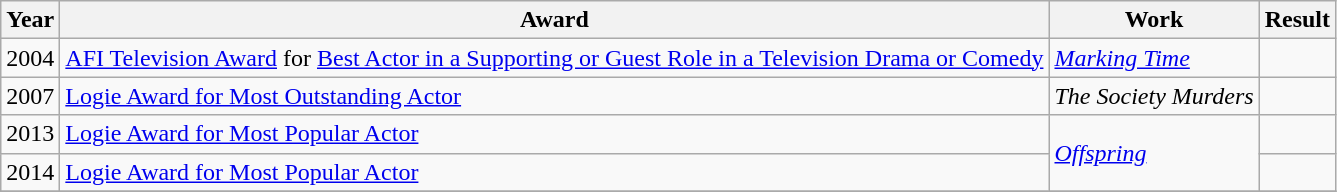<table class="wikitable sortable">
<tr align="center">
<th>Year</th>
<th>Award</th>
<th>Work</th>
<th>Result</th>
</tr>
<tr>
<td>2004</td>
<td><a href='#'>AFI Television Award</a> for <a href='#'>Best Actor in a Supporting or Guest Role in a Television Drama or Comedy</a></td>
<td><em><a href='#'>Marking Time</a></em></td>
<td></td>
</tr>
<tr>
<td>2007</td>
<td><a href='#'>Logie Award for Most Outstanding Actor</a></td>
<td><em>The Society Murders</em></td>
<td></td>
</tr>
<tr>
<td>2013</td>
<td><a href='#'>Logie Award for Most Popular Actor</a></td>
<td rowspan="2"><em><a href='#'>Offspring</a></em></td>
<td></td>
</tr>
<tr>
<td>2014</td>
<td><a href='#'>Logie Award for Most Popular Actor</a></td>
<td></td>
</tr>
<tr>
</tr>
</table>
